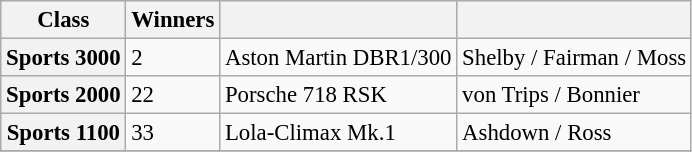<table class="wikitable" style="font-size: 95%">
<tr>
<th>Class</th>
<th>Winners</th>
<th></th>
<th></th>
</tr>
<tr>
<th>Sports 3000</th>
<td>2</td>
<td>Aston Martin DBR1/300</td>
<td>Shelby / Fairman / Moss</td>
</tr>
<tr>
<th>Sports 2000</th>
<td>22</td>
<td>Porsche 718 RSK</td>
<td>von Trips / Bonnier</td>
</tr>
<tr>
<th>Sports 1100</th>
<td>33</td>
<td>Lola-Climax Mk.1</td>
<td>Ashdown / Ross</td>
</tr>
<tr>
</tr>
</table>
